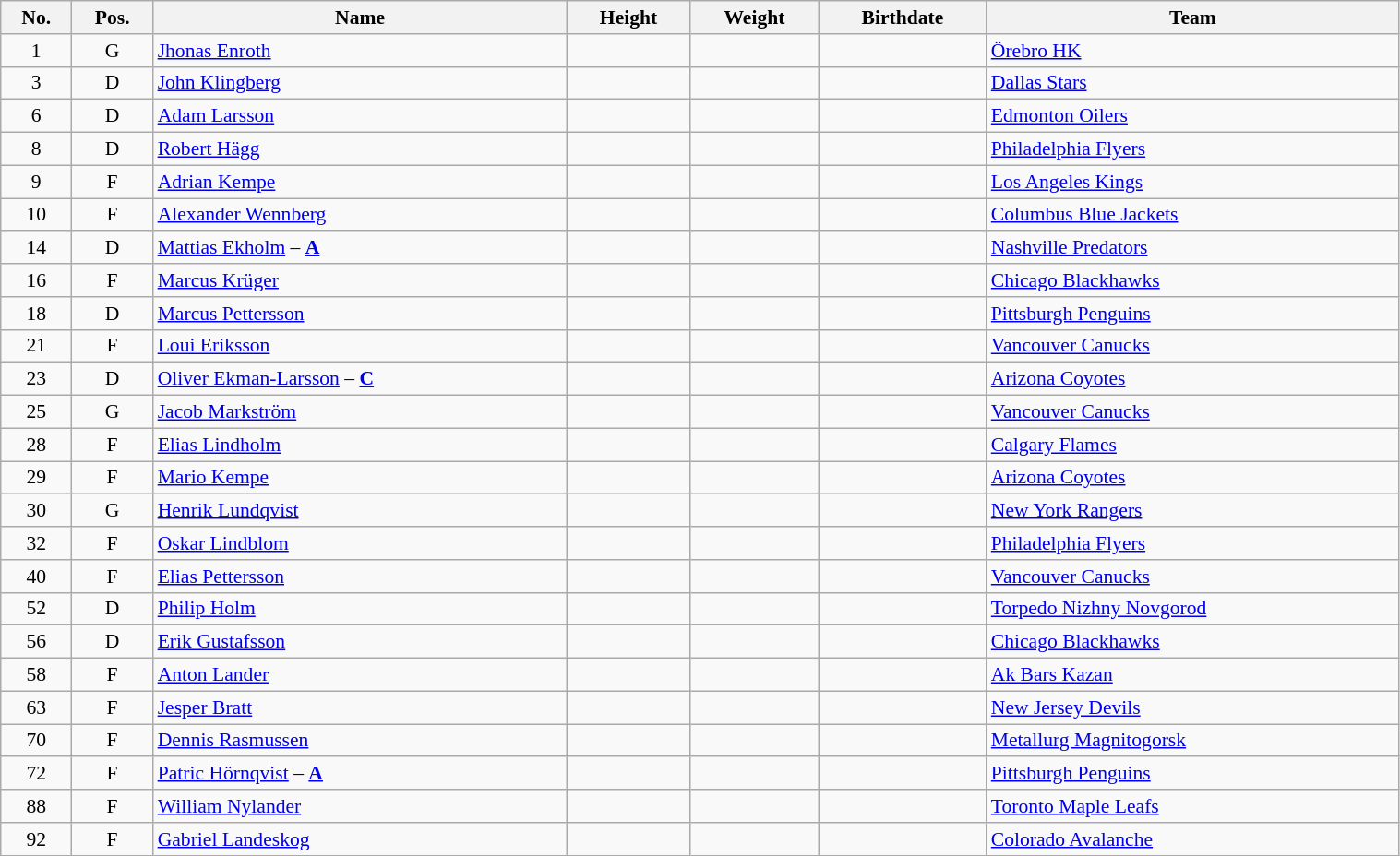<table width="80%" class="wikitable sortable" style="font-size: 90%; text-align: center">
<tr>
<th>No.</th>
<th>Pos.</th>
<th>Name</th>
<th>Height</th>
<th>Weight</th>
<th>Birthdate</th>
<th>Team</th>
</tr>
<tr>
<td>1</td>
<td>G</td>
<td align=left><a href='#'>Jhonas Enroth</a></td>
<td></td>
<td></td>
<td></td>
<td style="text-align:left;"> <a href='#'>Örebro HK</a></td>
</tr>
<tr>
<td>3</td>
<td>D</td>
<td align=left><a href='#'>John Klingberg</a></td>
<td></td>
<td></td>
<td></td>
<td style="text-align:left;"> <a href='#'>Dallas Stars</a></td>
</tr>
<tr>
<td>6</td>
<td>D</td>
<td align=left><a href='#'>Adam Larsson</a></td>
<td></td>
<td></td>
<td></td>
<td style="text-align:left;"> <a href='#'>Edmonton Oilers</a></td>
</tr>
<tr>
<td>8</td>
<td>D</td>
<td align=left><a href='#'>Robert Hägg</a></td>
<td></td>
<td></td>
<td></td>
<td style="text-align:left;"> <a href='#'>Philadelphia Flyers</a></td>
</tr>
<tr>
<td>9</td>
<td>F</td>
<td align=left><a href='#'>Adrian Kempe</a></td>
<td></td>
<td></td>
<td></td>
<td style="text-align:left;"> <a href='#'>Los Angeles Kings</a></td>
</tr>
<tr>
<td>10</td>
<td>F</td>
<td align=left><a href='#'>Alexander Wennberg</a></td>
<td></td>
<td></td>
<td></td>
<td style="text-align:left;"> <a href='#'>Columbus Blue Jackets</a></td>
</tr>
<tr>
<td>14</td>
<td>D</td>
<td align=left><a href='#'>Mattias Ekholm</a> – <strong><a href='#'>A</a></strong></td>
<td></td>
<td></td>
<td></td>
<td style="text-align:left;"> <a href='#'>Nashville Predators</a></td>
</tr>
<tr>
<td>16</td>
<td>F</td>
<td align=left><a href='#'>Marcus Krüger</a></td>
<td></td>
<td></td>
<td></td>
<td style="text-align:left;"> <a href='#'>Chicago Blackhawks</a></td>
</tr>
<tr>
<td>18</td>
<td>D</td>
<td align=left><a href='#'>Marcus Pettersson</a></td>
<td></td>
<td></td>
<td></td>
<td style="text-align:left;"> <a href='#'>Pittsburgh Penguins</a></td>
</tr>
<tr>
<td>21</td>
<td>F</td>
<td align=left><a href='#'>Loui Eriksson</a></td>
<td></td>
<td></td>
<td></td>
<td style="text-align:left;"> <a href='#'>Vancouver Canucks</a></td>
</tr>
<tr>
<td>23</td>
<td>D</td>
<td align=left><a href='#'>Oliver Ekman-Larsson</a> – <strong><a href='#'>C</a></strong></td>
<td></td>
<td></td>
<td></td>
<td style="text-align:left;"> <a href='#'>Arizona Coyotes</a></td>
</tr>
<tr>
<td>25</td>
<td>G</td>
<td align=left><a href='#'>Jacob Markström</a></td>
<td></td>
<td></td>
<td></td>
<td style="text-align:left;"> <a href='#'>Vancouver Canucks</a></td>
</tr>
<tr>
<td>28</td>
<td>F</td>
<td align=left><a href='#'>Elias Lindholm</a></td>
<td></td>
<td></td>
<td></td>
<td style="text-align:left;"> <a href='#'>Calgary Flames</a></td>
</tr>
<tr>
<td>29</td>
<td>F</td>
<td align=left><a href='#'>Mario Kempe</a></td>
<td></td>
<td></td>
<td></td>
<td style="text-align:left;"> <a href='#'>Arizona Coyotes</a></td>
</tr>
<tr>
<td>30</td>
<td>G</td>
<td align=left><a href='#'>Henrik Lundqvist</a></td>
<td></td>
<td></td>
<td></td>
<td style="text-align:left;"> <a href='#'>New York Rangers</a></td>
</tr>
<tr>
<td>32</td>
<td>F</td>
<td align=left><a href='#'>Oskar Lindblom</a></td>
<td></td>
<td></td>
<td></td>
<td style="text-align:left;"> <a href='#'>Philadelphia Flyers</a></td>
</tr>
<tr>
<td>40</td>
<td>F</td>
<td align=left><a href='#'>Elias Pettersson</a></td>
<td></td>
<td></td>
<td></td>
<td style="text-align:left;"> <a href='#'>Vancouver Canucks</a></td>
</tr>
<tr>
<td>52</td>
<td>D</td>
<td align=left><a href='#'>Philip Holm</a></td>
<td></td>
<td></td>
<td></td>
<td style="text-align:left;"> <a href='#'>Torpedo Nizhny Novgorod</a></td>
</tr>
<tr>
<td>56</td>
<td>D</td>
<td align=left><a href='#'>Erik Gustafsson</a></td>
<td></td>
<td></td>
<td></td>
<td style="text-align:left;"> <a href='#'>Chicago Blackhawks</a></td>
</tr>
<tr>
<td>58</td>
<td>F</td>
<td align=left><a href='#'>Anton Lander</a></td>
<td></td>
<td></td>
<td></td>
<td style="text-align:left;"> <a href='#'>Ak Bars Kazan</a></td>
</tr>
<tr>
<td>63</td>
<td>F</td>
<td align=left><a href='#'>Jesper Bratt</a></td>
<td></td>
<td></td>
<td></td>
<td style="text-align:left;"> <a href='#'>New Jersey Devils</a></td>
</tr>
<tr>
<td>70</td>
<td>F</td>
<td align=left><a href='#'>Dennis Rasmussen</a></td>
<td></td>
<td></td>
<td></td>
<td style="text-align:left;"> <a href='#'>Metallurg Magnitogorsk</a></td>
</tr>
<tr>
<td>72</td>
<td>F</td>
<td align=left><a href='#'>Patric Hörnqvist</a> – <strong><a href='#'>A</a></strong></td>
<td></td>
<td></td>
<td></td>
<td style="text-align:left;"> <a href='#'>Pittsburgh Penguins</a></td>
</tr>
<tr>
<td>88</td>
<td>F</td>
<td align=left><a href='#'>William Nylander</a></td>
<td></td>
<td></td>
<td></td>
<td style="text-align:left;"> <a href='#'>Toronto Maple Leafs</a></td>
</tr>
<tr>
<td>92</td>
<td>F</td>
<td align=left><a href='#'>Gabriel Landeskog</a></td>
<td></td>
<td></td>
<td></td>
<td style="text-align:left;"> <a href='#'>Colorado Avalanche</a></td>
</tr>
</table>
